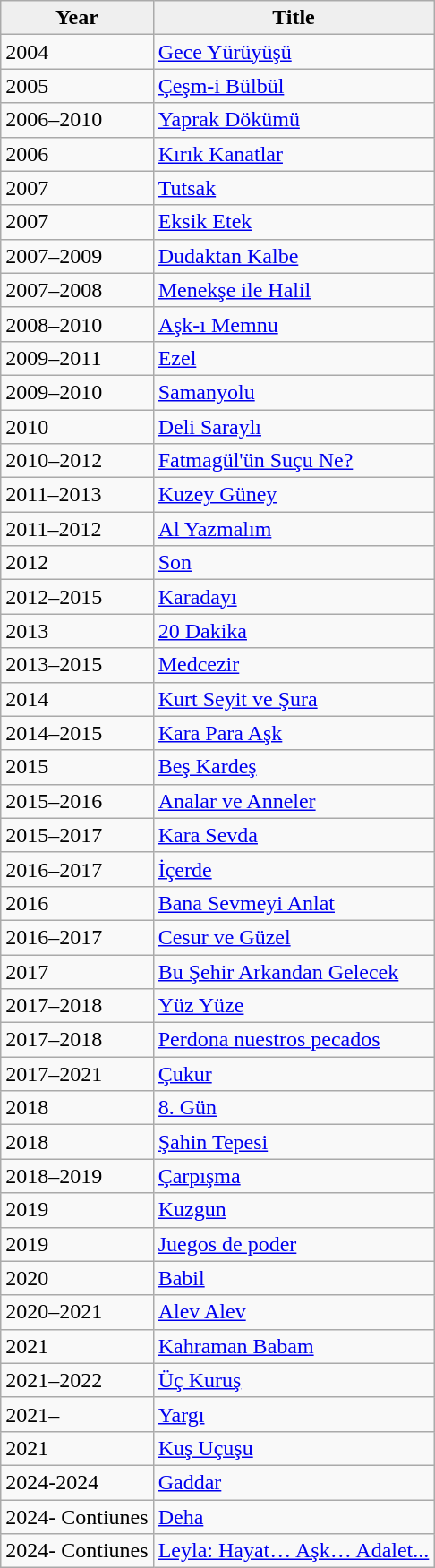<table class="wikitable sortable">
<tr>
<th style="background:#efefef;">Year</th>
<th style="background:#efefef;">Title</th>
</tr>
<tr>
<td>2004</td>
<td><a href='#'>Gece Yürüyüşü</a></td>
</tr>
<tr>
<td>2005</td>
<td><a href='#'>Çeşm-i Bülbül</a></td>
</tr>
<tr>
<td>2006–2010</td>
<td><a href='#'>Yaprak Dökümü</a></td>
</tr>
<tr>
<td>2006</td>
<td><a href='#'>Kırık Kanatlar</a></td>
</tr>
<tr>
<td>2007</td>
<td><a href='#'>Tutsak</a></td>
</tr>
<tr>
<td>2007</td>
<td><a href='#'>Eksik Etek</a></td>
</tr>
<tr>
<td>2007–2009</td>
<td><a href='#'>Dudaktan Kalbe</a></td>
</tr>
<tr>
<td>2007–2008</td>
<td><a href='#'>Menekşe ile Halil</a></td>
</tr>
<tr>
<td>2008–2010</td>
<td><a href='#'>Aşk-ı Memnu</a></td>
</tr>
<tr>
<td>2009–2011</td>
<td><a href='#'>Ezel</a></td>
</tr>
<tr>
<td>2009–2010</td>
<td><a href='#'>Samanyolu</a></td>
</tr>
<tr>
<td>2010</td>
<td><a href='#'>Deli Saraylı</a></td>
</tr>
<tr>
<td>2010–2012</td>
<td><a href='#'>Fatmagül'ün Suçu Ne?</a></td>
</tr>
<tr>
<td>2011–2013</td>
<td><a href='#'>Kuzey Güney</a></td>
</tr>
<tr>
<td>2011–2012</td>
<td><a href='#'>Al Yazmalım</a></td>
</tr>
<tr>
<td>2012</td>
<td><a href='#'>Son</a></td>
</tr>
<tr>
<td>2012–2015</td>
<td><a href='#'>Karadayı</a></td>
</tr>
<tr>
<td>2013</td>
<td><a href='#'>20 Dakika</a></td>
</tr>
<tr>
<td>2013–2015</td>
<td><a href='#'>Medcezir</a></td>
</tr>
<tr>
<td>2014</td>
<td><a href='#'>Kurt Seyit ve Şura</a></td>
</tr>
<tr>
<td>2014–2015</td>
<td><a href='#'>Kara Para Aşk</a></td>
</tr>
<tr>
<td>2015</td>
<td><a href='#'>Beş Kardeş</a></td>
</tr>
<tr>
<td>2015–2016</td>
<td><a href='#'>Analar ve Anneler</a></td>
</tr>
<tr>
<td>2015–2017</td>
<td><a href='#'>Kara Sevda</a></td>
</tr>
<tr>
<td>2016–2017</td>
<td><a href='#'>İçerde</a></td>
</tr>
<tr>
<td>2016</td>
<td><a href='#'>Bana Sevmeyi Anlat</a></td>
</tr>
<tr>
<td>2016–2017</td>
<td><a href='#'>Cesur ve Güzel</a></td>
</tr>
<tr>
<td>2017</td>
<td><a href='#'>Bu Şehir Arkandan Gelecek</a></td>
</tr>
<tr>
<td>2017–2018</td>
<td><a href='#'>Yüz Yüze</a></td>
</tr>
<tr>
<td>2017–2018</td>
<td><a href='#'>Perdona nuestros pecados</a></td>
</tr>
<tr>
<td>2017–2021</td>
<td><a href='#'>Çukur</a></td>
</tr>
<tr>
<td>2018</td>
<td><a href='#'>8. Gün</a></td>
</tr>
<tr>
<td>2018</td>
<td><a href='#'>Şahin Tepesi</a></td>
</tr>
<tr>
<td>2018–2019</td>
<td><a href='#'>Çarpışma</a></td>
</tr>
<tr>
<td>2019</td>
<td><a href='#'>Kuzgun</a></td>
</tr>
<tr>
<td>2019</td>
<td><a href='#'>Juegos de poder</a></td>
</tr>
<tr>
<td>2020</td>
<td><a href='#'>Babil</a></td>
</tr>
<tr>
<td>2020–2021</td>
<td><a href='#'>Alev Alev</a></td>
</tr>
<tr>
<td>2021</td>
<td><a href='#'>Kahraman Babam</a></td>
</tr>
<tr>
<td>2021–2022</td>
<td><a href='#'>Üç Kuruş</a></td>
</tr>
<tr>
<td>2021–</td>
<td><a href='#'>Yargı</a></td>
</tr>
<tr>
<td>2021</td>
<td><a href='#'>Kuş Uçuşu</a></td>
</tr>
<tr>
<td>2024-2024</td>
<td><a href='#'>Gaddar</a></td>
</tr>
<tr>
<td>2024- Contiunes</td>
<td><a href='#'>Deha</a></td>
</tr>
<tr>
<td>2024- Contiunes</td>
<td><a href='#'>Leyla: Hayat… Aşk… Adalet...</a></td>
</tr>
</table>
